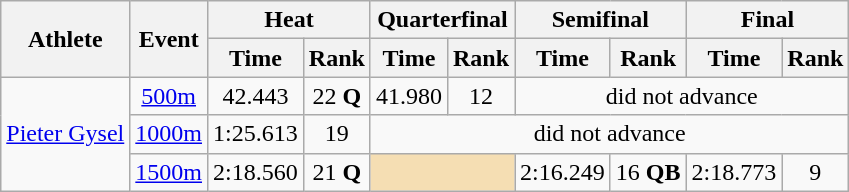<table class="wikitable" style="text-align:center">
<tr>
<th rowspan="2">Athlete</th>
<th rowspan="2">Event</th>
<th colspan="2">Heat</th>
<th colspan="2">Quarterfinal</th>
<th colspan="2">Semifinal</th>
<th colspan="2">Final</th>
</tr>
<tr>
<th>Time</th>
<th>Rank</th>
<th>Time</th>
<th>Rank</th>
<th>Time</th>
<th>Rank</th>
<th>Time</th>
<th>Rank</th>
</tr>
<tr>
<td rowspan=3><a href='#'>Pieter Gysel</a></td>
<td><a href='#'>500m</a></td>
<td>42.443</td>
<td>22 <strong>Q</strong></td>
<td>41.980</td>
<td>12</td>
<td colspan=4>did not advance</td>
</tr>
<tr>
<td><a href='#'>1000m</a></td>
<td>1:25.613</td>
<td align="center">19</td>
<td colspan=6>did not advance</td>
</tr>
<tr>
<td><a href='#'>1500m</a></td>
<td>2:18.560</td>
<td>21 <strong>Q</strong></td>
<td colspan="2" bgcolor="wheat"></td>
<td>2:16.249</td>
<td>16 <strong>QB</strong></td>
<td>2:18.773</td>
<td align="center">9</td>
</tr>
</table>
